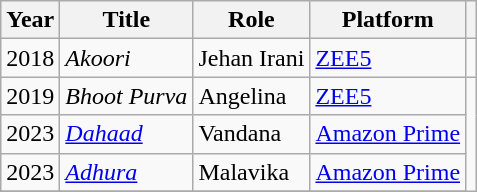<table class="wikitable sortable">
<tr>
<th>Year</th>
<th>Title</th>
<th>Role</th>
<th>Platform</th>
<th></th>
</tr>
<tr>
<td>2018</td>
<td><em>Akoori</em></td>
<td>Jehan Irani</td>
<td><a href='#'>ZEE5</a></td>
<td></td>
</tr>
<tr>
<td>2019</td>
<td><em>Bhoot Purva</em></td>
<td>Angelina</td>
<td><a href='#'>ZEE5</a></td>
</tr>
<tr>
<td>2023</td>
<td><em><a href='#'>Dahaad</a></em></td>
<td>Vandana</td>
<td><a href='#'>Amazon Prime</a></td>
</tr>
<tr>
<td>2023</td>
<td><em><a href='#'>Adhura</a></em></td>
<td>Malavika</td>
<td><a href='#'>Amazon Prime</a></td>
</tr>
<tr>
</tr>
</table>
